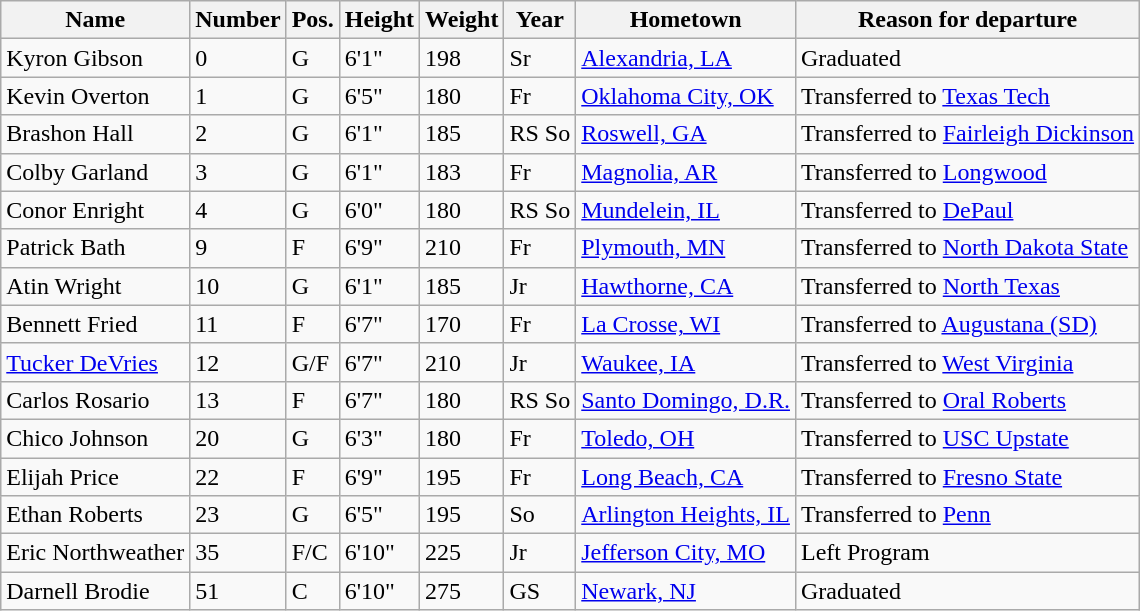<table class="wikitable sortable" border="1">
<tr>
<th>Name</th>
<th>Number</th>
<th>Pos.</th>
<th>Height</th>
<th>Weight</th>
<th>Year</th>
<th>Hometown</th>
<th class="unsortable">Reason for departure</th>
</tr>
<tr>
<td>Kyron Gibson</td>
<td>0</td>
<td>G</td>
<td>6'1"</td>
<td>198</td>
<td>Sr</td>
<td><a href='#'>Alexandria, LA</a></td>
<td>Graduated</td>
</tr>
<tr>
<td>Kevin Overton</td>
<td>1</td>
<td>G</td>
<td>6'5"</td>
<td>180</td>
<td>Fr</td>
<td><a href='#'>Oklahoma City, OK</a></td>
<td>Transferred to <a href='#'>Texas Tech</a></td>
</tr>
<tr>
<td>Brashon Hall</td>
<td>2</td>
<td>G</td>
<td>6'1"</td>
<td>185</td>
<td>RS So</td>
<td><a href='#'>Roswell, GA</a></td>
<td>Transferred to <a href='#'>Fairleigh Dickinson</a></td>
</tr>
<tr>
<td>Colby Garland</td>
<td>3</td>
<td>G</td>
<td>6'1"</td>
<td>183</td>
<td>Fr</td>
<td><a href='#'>Magnolia, AR</a></td>
<td>Transferred to <a href='#'>Longwood</a></td>
</tr>
<tr>
<td>Conor Enright</td>
<td>4</td>
<td>G</td>
<td>6'0"</td>
<td>180</td>
<td>RS So</td>
<td><a href='#'>Mundelein, IL</a></td>
<td>Transferred to <a href='#'>DePaul</a></td>
</tr>
<tr>
<td>Patrick Bath</td>
<td>9</td>
<td>F</td>
<td>6'9"</td>
<td>210</td>
<td>Fr</td>
<td><a href='#'>Plymouth, MN</a></td>
<td>Transferred to <a href='#'>North Dakota State</a></td>
</tr>
<tr>
<td>Atin Wright</td>
<td>10</td>
<td>G</td>
<td>6'1"</td>
<td>185</td>
<td>Jr</td>
<td><a href='#'>Hawthorne, CA</a></td>
<td>Transferred to <a href='#'>North Texas</a></td>
</tr>
<tr>
<td>Bennett Fried</td>
<td>11</td>
<td>F</td>
<td>6'7"</td>
<td>170</td>
<td>Fr</td>
<td><a href='#'>La Crosse, WI</a></td>
<td>Transferred to <a href='#'>Augustana (SD)</a></td>
</tr>
<tr>
<td><a href='#'>Tucker DeVries</a></td>
<td>12</td>
<td>G/F</td>
<td>6'7"</td>
<td>210</td>
<td>Jr</td>
<td><a href='#'>Waukee, IA</a></td>
<td>Transferred to <a href='#'>West Virginia</a></td>
</tr>
<tr>
<td>Carlos Rosario</td>
<td>13</td>
<td>F</td>
<td>6'7"</td>
<td>180</td>
<td>RS So</td>
<td><a href='#'>Santo Domingo, D.R.</a></td>
<td>Transferred to <a href='#'>Oral Roberts</a></td>
</tr>
<tr>
<td>Chico Johnson</td>
<td>20</td>
<td>G</td>
<td>6'3"</td>
<td>180</td>
<td>Fr</td>
<td><a href='#'> Toledo, OH</a></td>
<td>Transferred to <a href='#'>USC Upstate</a></td>
</tr>
<tr>
<td>Elijah Price</td>
<td>22</td>
<td>F</td>
<td>6'9"</td>
<td>195</td>
<td>Fr</td>
<td><a href='#'>Long Beach, CA</a></td>
<td>Transferred to <a href='#'>Fresno State</a></td>
</tr>
<tr>
<td>Ethan Roberts</td>
<td>23</td>
<td>G</td>
<td>6'5"</td>
<td>195</td>
<td>So</td>
<td><a href='#'>Arlington Heights, IL</a></td>
<td>Transferred to <a href='#'>Penn</a></td>
</tr>
<tr>
<td>Eric Northweather</td>
<td>35</td>
<td>F/C</td>
<td>6'10"</td>
<td>225</td>
<td>Jr</td>
<td><a href='#'>Jefferson City, MO</a></td>
<td>Left Program</td>
</tr>
<tr>
<td>Darnell Brodie</td>
<td>51</td>
<td>C</td>
<td>6'10"</td>
<td>275</td>
<td>GS</td>
<td><a href='#'>Newark, NJ</a></td>
<td>Graduated</td>
</tr>
</table>
